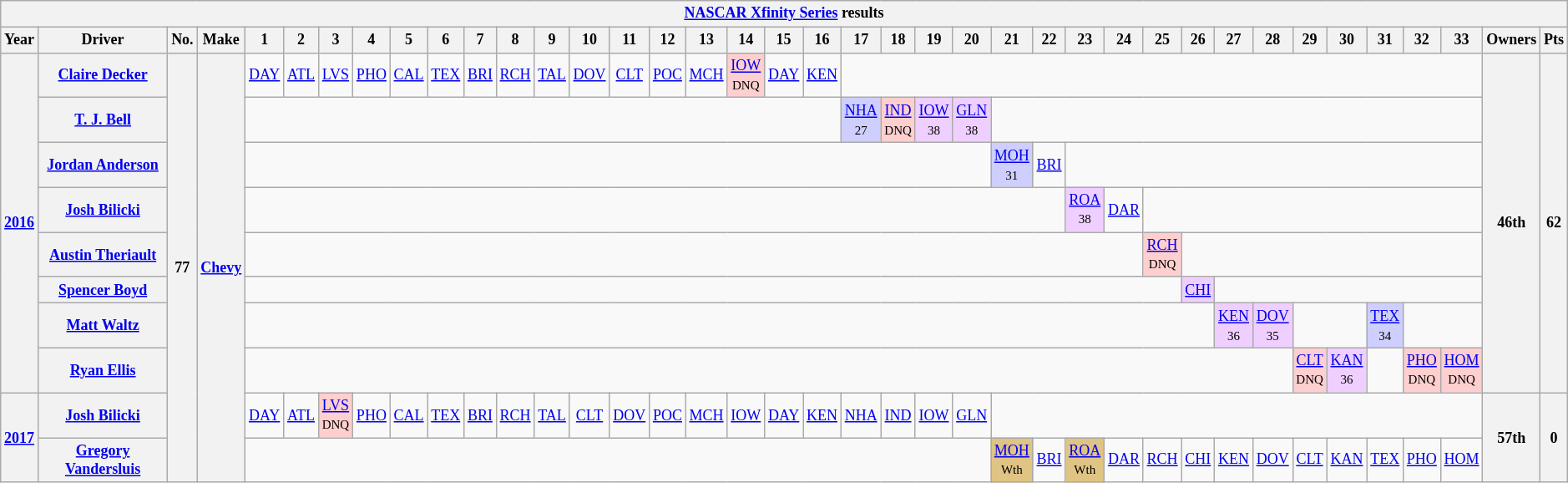<table class="wikitable" style="text-align:center; font-size:75%">
<tr>
<th colspan=45><a href='#'>NASCAR Xfinity Series</a> results</th>
</tr>
<tr>
<th>Year</th>
<th>Driver</th>
<th>No.</th>
<th>Make</th>
<th>1</th>
<th>2</th>
<th>3</th>
<th>4</th>
<th>5</th>
<th>6</th>
<th>7</th>
<th>8</th>
<th>9</th>
<th>10</th>
<th>11</th>
<th>12</th>
<th>13</th>
<th>14</th>
<th>15</th>
<th>16</th>
<th>17</th>
<th>18</th>
<th>19</th>
<th>20</th>
<th>21</th>
<th>22</th>
<th>23</th>
<th>24</th>
<th>25</th>
<th>26</th>
<th>27</th>
<th>28</th>
<th>29</th>
<th>30</th>
<th>31</th>
<th>32</th>
<th>33</th>
<th>Owners</th>
<th>Pts</th>
</tr>
<tr>
<th rowspan=8><a href='#'>2016</a></th>
<th><a href='#'>Claire Decker</a></th>
<th rowspan=10>77</th>
<th rowspan=10><a href='#'>Chevy</a></th>
<td><a href='#'>DAY</a></td>
<td><a href='#'>ATL</a></td>
<td><a href='#'>LVS</a></td>
<td><a href='#'>PHO</a></td>
<td><a href='#'>CAL</a></td>
<td><a href='#'>TEX</a></td>
<td><a href='#'>BRI</a></td>
<td><a href='#'>RCH</a></td>
<td><a href='#'>TAL</a></td>
<td><a href='#'>DOV</a></td>
<td><a href='#'>CLT</a></td>
<td><a href='#'>POC</a></td>
<td><a href='#'>MCH</a></td>
<td style="background:#FFCFCF;"><a href='#'>IOW</a><br><small>DNQ</small></td>
<td><a href='#'>DAY</a></td>
<td><a href='#'>KEN</a></td>
<td colspan=17></td>
<th rowspan=8>46th</th>
<th rowspan=8>62</th>
</tr>
<tr>
<th><a href='#'>T. J. Bell</a></th>
<td colspan=16></td>
<td style="background:#CFCFFF;"><a href='#'>NHA</a><br><small>27</small></td>
<td style="background:#FFCFCF;"><a href='#'>IND</a><br><small>DNQ</small></td>
<td style="background:#EFCFFF;"><a href='#'>IOW</a><br><small>38</small></td>
<td style="background:#EFCFFF;"><a href='#'>GLN</a><br><small>38</small></td>
<td colspan=13></td>
</tr>
<tr>
<th><a href='#'>Jordan Anderson</a></th>
<td colspan=20></td>
<td style="background:#CFCFFF;"><a href='#'>MOH</a><br><small>31</small></td>
<td><a href='#'>BRI</a></td>
<td colspan=12></td>
</tr>
<tr>
<th><a href='#'>Josh Bilicki</a></th>
<td colspan=22></td>
<td style="background:#EFCFFF;"><a href='#'>ROA</a><br><small>38</small></td>
<td><a href='#'>DAR</a></td>
<td colspan=9></td>
</tr>
<tr>
<th><a href='#'>Austin Theriault</a></th>
<td colspan=24></td>
<td style="background:#FFCFCF;"><a href='#'>RCH</a><br><small>DNQ</small></td>
<td colspan=8></td>
</tr>
<tr>
<th><a href='#'>Spencer Boyd</a></th>
<td colspan=25></td>
<td style="background:#EFCFFF;"><a href='#'>CHI</a><br></td>
<td colspan=7></td>
</tr>
<tr>
<th><a href='#'>Matt Waltz</a></th>
<td colspan=26></td>
<td style="background:#EFCFFF;"><a href='#'>KEN</a><br><small>36</small></td>
<td style="background:#EFCFFF;"><a href='#'>DOV</a><br><small>35</small></td>
<td colspan=2></td>
<td style="background:#CFCFFF;"><a href='#'>TEX</a><br><small>34</small></td>
<td colspan=2></td>
</tr>
<tr>
<th><a href='#'>Ryan Ellis</a></th>
<td colspan=28></td>
<td style="background:#FFCFCF;"><a href='#'>CLT</a><br><small>DNQ</small></td>
<td style="background:#EFCFFF;"><a href='#'>KAN</a><br><small>36</small></td>
<td></td>
<td style="background:#FFCFCF;"><a href='#'>PHO</a><br><small>DNQ</small></td>
<td style="background:#FFCFCF;"><a href='#'>HOM</a><br><small>DNQ</small></td>
</tr>
<tr>
<th rowspan=2><a href='#'>2017</a></th>
<th><a href='#'>Josh Bilicki</a></th>
<td><a href='#'>DAY</a></td>
<td><a href='#'>ATL</a></td>
<td style="background:#FFCFCF;"><a href='#'>LVS</a><br><small>DNQ</small></td>
<td><a href='#'>PHO</a></td>
<td><a href='#'>CAL</a></td>
<td><a href='#'>TEX</a></td>
<td><a href='#'>BRI</a></td>
<td><a href='#'>RCH</a></td>
<td><a href='#'>TAL</a></td>
<td><a href='#'>CLT</a></td>
<td><a href='#'>DOV</a></td>
<td><a href='#'>POC</a></td>
<td><a href='#'>MCH</a></td>
<td><a href='#'>IOW</a></td>
<td><a href='#'>DAY</a></td>
<td><a href='#'>KEN</a></td>
<td><a href='#'>NHA</a></td>
<td><a href='#'>IND</a></td>
<td><a href='#'>IOW</a></td>
<td><a href='#'>GLN</a></td>
<td colspan=13></td>
<th rowspan=2>57th</th>
<th rowspan=2>0</th>
</tr>
<tr>
<th><a href='#'>Gregory Vandersluis</a></th>
<td colspan=20></td>
<td style="background:#DFC484;"><a href='#'>MOH</a><br><small>Wth</small></td>
<td><a href='#'>BRI</a></td>
<td style="background:#DFC484;"><a href='#'>ROA</a><br><small>Wth</small></td>
<td><a href='#'>DAR</a></td>
<td><a href='#'>RCH</a></td>
<td><a href='#'>CHI</a></td>
<td><a href='#'>KEN</a></td>
<td><a href='#'>DOV</a></td>
<td><a href='#'>CLT</a></td>
<td><a href='#'>KAN</a></td>
<td><a href='#'>TEX</a></td>
<td><a href='#'>PHO</a></td>
<td><a href='#'>HOM</a></td>
</tr>
</table>
